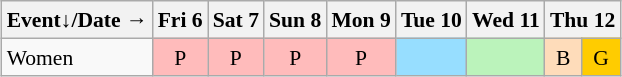<table class="wikitable" style="margin:0.5em auto; font-size:90%; line-height:1.25em;">
<tr style="text-align:center;">
<th>Event↓/Date →</th>
<th>Fri 6</th>
<th>Sat 7</th>
<th>Sun 8</th>
<th>Mon 9</th>
<th>Tue 10</th>
<th>Wed 11</th>
<th colspan=2>Thu 12</th>
</tr>
<tr style="text-align:center;">
<td style="text-align:left;">Women</td>
<td style="background-color:#FFBBBB;">P</td>
<td style="background-color:#FFBBBB;">P</td>
<td style="background-color:#FFBBBB;">P</td>
<td style="background-color:#FFBBBB;">P</td>
<td style="background-color:#97DEFF;"></td>
<td style="background-color:#BBF3BB;"></td>
<td style="background-color:#FEDCBA;">B</td>
<td style="background-color:#fc0;">G</td>
</tr>
</table>
